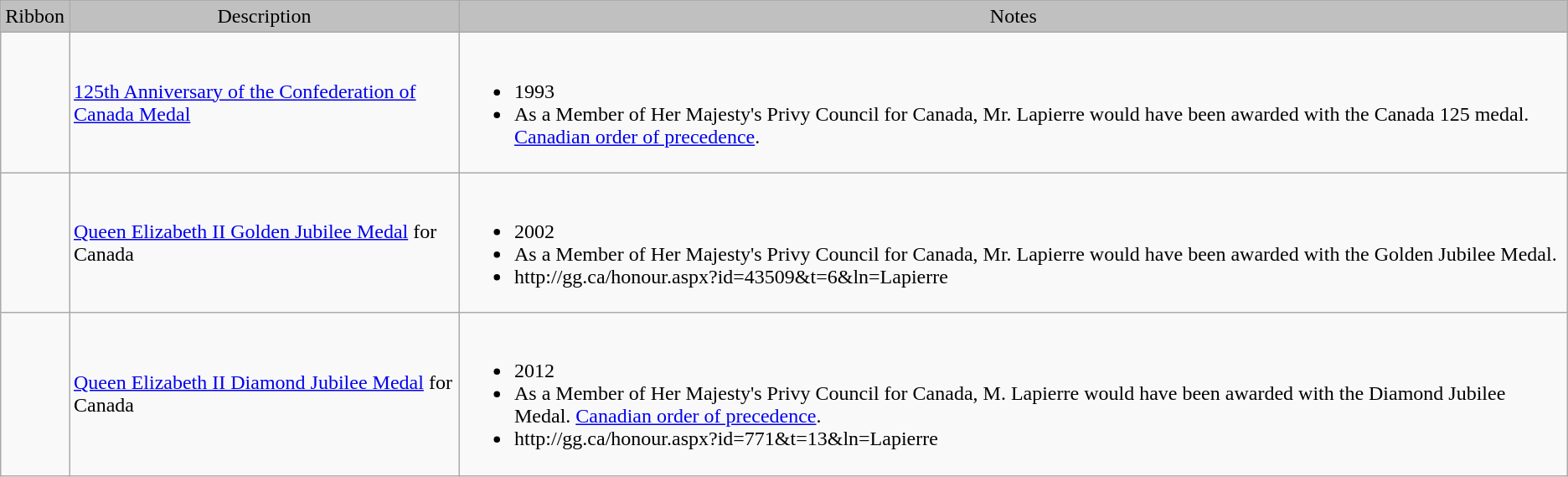<table class="wikitable">
<tr style="background:silver;" align="center">
<td>Ribbon</td>
<td>Description</td>
<td>Notes</td>
</tr>
<tr>
<td></td>
<td><a href='#'>125th Anniversary of the Confederation of Canada Medal</a></td>
<td><br><ul><li>1993</li><li>As a Member of Her Majesty's Privy Council for Canada, Mr. Lapierre would have been awarded with the Canada 125 medal.  <a href='#'>Canadian order of precedence</a>.</li></ul></td>
</tr>
<tr>
<td></td>
<td><a href='#'>Queen Elizabeth II Golden Jubilee Medal</a> for Canada</td>
<td><br><ul><li>2002</li><li>As a Member of Her Majesty's Privy Council for Canada, Mr. Lapierre would have been awarded with the Golden Jubilee Medal.</li><li>http://gg.ca/honour.aspx?id=43509&t=6&ln=Lapierre</li></ul></td>
</tr>
<tr>
<td></td>
<td><a href='#'>Queen Elizabeth II Diamond Jubilee Medal</a> for Canada</td>
<td><br><ul><li>2012</li><li>As a Member of Her Majesty's Privy Council for Canada, M. Lapierre would have been awarded with the Diamond Jubilee Medal. <a href='#'>Canadian order of precedence</a>.</li><li>http://gg.ca/honour.aspx?id=771&t=13&ln=Lapierre</li></ul></td>
</tr>
</table>
